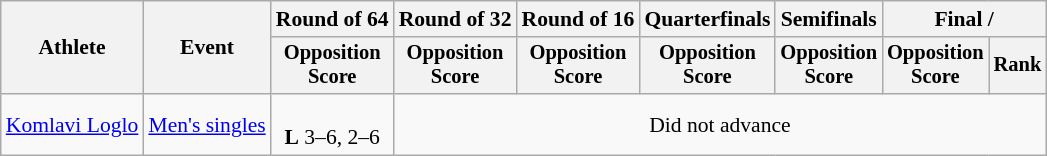<table class=wikitable style="font-size:90%">
<tr>
<th rowspan="2">Athlete</th>
<th rowspan="2">Event</th>
<th>Round of 64</th>
<th>Round of 32</th>
<th>Round of 16</th>
<th>Quarterfinals</th>
<th>Semifinals</th>
<th colspan=2>Final / </th>
</tr>
<tr style="font-size:95%">
<th>Opposition<br>Score</th>
<th>Opposition<br>Score</th>
<th>Opposition<br>Score</th>
<th>Opposition<br>Score</th>
<th>Opposition<br>Score</th>
<th>Opposition<br>Score</th>
<th>Rank</th>
</tr>
<tr align=center>
<td align=left><a href='#'>Komlavi Loglo</a></td>
<td align=left><a href='#'>Men's singles</a></td>
<td><br><strong>L</strong> 3–6, 2–6</td>
<td colspan=6>Did not advance</td>
</tr>
</table>
